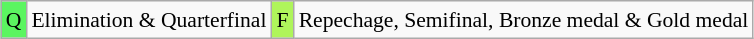<table class="wikitable" style="margin:0.5em auto; font-size:90%; line-height:1.25em;">
<tr>
<td style="background-color:#5BF560;text-align:center;">Q</td>
<td>Elimination & Quarterfinal</td>
<td style="background-color:#AFF55B;text-align:center;">F</td>
<td>Repechage, Semifinal, Bronze medal & Gold medal</td>
</tr>
</table>
